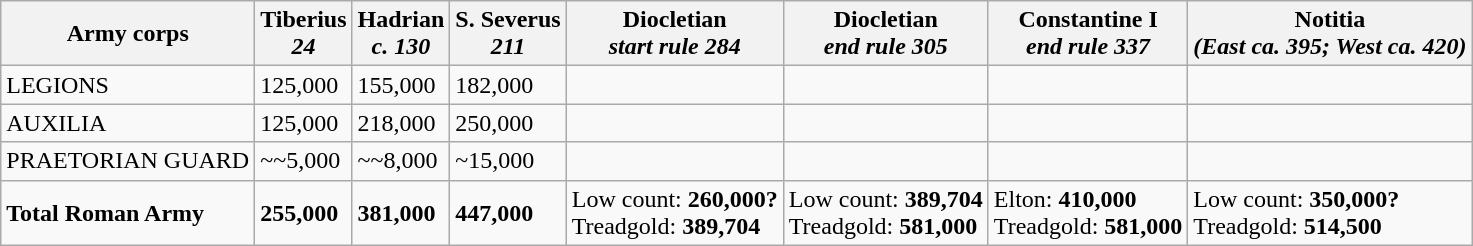<table class = wikitable>
<tr>
<th>Army corps</th>
<th>Tiberius<br><em>24</em></th>
<th>Hadrian<br><em>c. 130</em></th>
<th>S. Severus<br><em>211</em></th>
<th>Diocletian<br><em>start rule 284</em></th>
<th>Diocletian<br><em>end rule 305</em></th>
<th>Constantine I<br><em>end rule 337</em></th>
<th>Notitia<br><em>(East ca. 395; West ca. 420)</em></th>
</tr>
<tr>
<td>LEGIONS</td>
<td>125,000</td>
<td>155,000</td>
<td>182,000</td>
<td></td>
<td></td>
<td></td>
<td></td>
</tr>
<tr>
<td>AUXILIA</td>
<td>125,000</td>
<td>218,000</td>
<td>250,000</td>
<td></td>
<td></td>
<td></td>
<td></td>
</tr>
<tr>
<td>PRAETORIAN GUARD</td>
<td>~~5,000</td>
<td>~~8,000</td>
<td>~15,000</td>
<td></td>
<td></td>
<td></td>
<td></td>
</tr>
<tr>
<td><strong>Total Roman Army</strong></td>
<td><strong>255,000</strong></td>
<td><strong>381,000</strong></td>
<td><strong>447,000</strong></td>
<td>Low count: <strong>260,000?</strong><br>Treadgold: <strong>389,704</strong></td>
<td>Low count: <strong>389,704</strong><br>Treadgold: <strong>581,000</strong></td>
<td>Elton: <strong>410,000</strong><br>Treadgold: <strong>581,000</strong></td>
<td>Low count: <strong>350,000?</strong><br>Treadgold: <strong>514,500</strong></td>
</tr>
</table>
